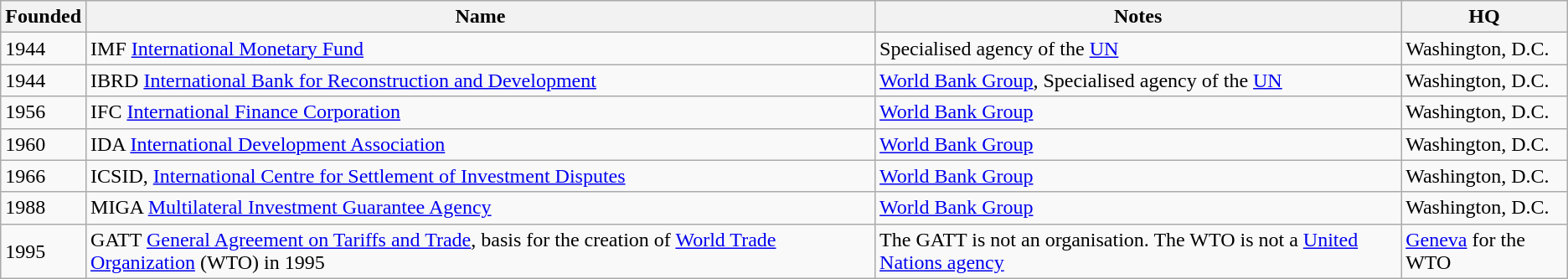<table class="wikitable">
<tr>
<th>Founded</th>
<th>Name</th>
<th>Notes</th>
<th>HQ</th>
</tr>
<tr>
<td>1944</td>
<td>IMF <a href='#'>International Monetary Fund</a></td>
<td>Specialised agency of the <a href='#'>UN</a></td>
<td>Washington, D.C.</td>
</tr>
<tr>
<td>1944</td>
<td>IBRD <a href='#'>International Bank for Reconstruction and Development</a></td>
<td><a href='#'>World Bank Group</a>, Specialised agency of the <a href='#'>UN</a></td>
<td>Washington, D.C.</td>
</tr>
<tr>
<td>1956</td>
<td>IFC <a href='#'>International Finance Corporation</a></td>
<td><a href='#'>World Bank Group</a></td>
<td>Washington, D.C.</td>
</tr>
<tr>
<td>1960</td>
<td>IDA <a href='#'>International Development Association</a></td>
<td><a href='#'>World Bank Group</a></td>
<td>Washington, D.C.</td>
</tr>
<tr>
<td>1966</td>
<td>ICSID, <a href='#'>International Centre for Settlement of Investment Disputes</a></td>
<td><a href='#'>World Bank Group</a></td>
<td>Washington, D.C.</td>
</tr>
<tr>
<td>1988</td>
<td>MIGA <a href='#'>Multilateral Investment Guarantee Agency</a></td>
<td><a href='#'>World Bank Group</a></td>
<td>Washington, D.C.</td>
</tr>
<tr>
<td>1995</td>
<td>GATT <a href='#'>General Agreement on Tariffs and Trade</a>, basis for the creation of <a href='#'>World Trade Organization</a> (WTO) in 1995</td>
<td>The GATT is not an organisation. The WTO is not a <a href='#'>United Nations agency</a></td>
<td><a href='#'>Geneva</a> for the WTO</td>
</tr>
</table>
